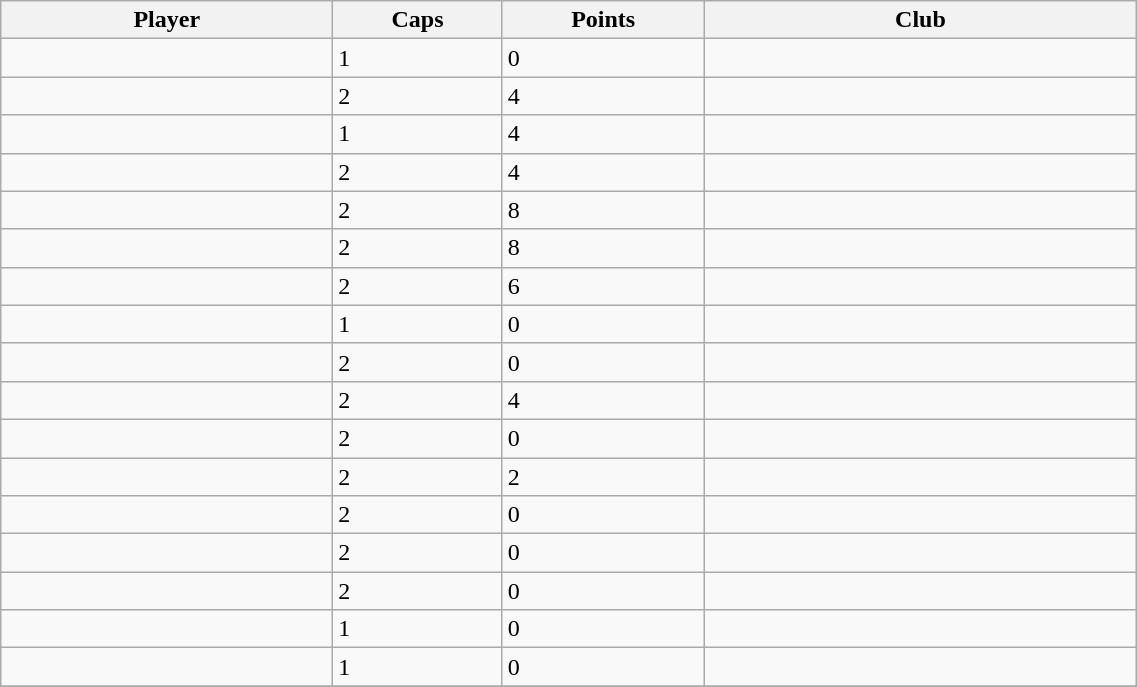<table class="wikitable sortable" style="width:60%;text-align:left">
<tr>
<th style="width:75px;">Player</th>
<th style="width:10px;">Caps</th>
<th style="width:10px;">Points</th>
<th style="width:100px;">Club</th>
</tr>
<tr>
<td></td>
<td>1</td>
<td>0</td>
<td></td>
</tr>
<tr>
<td></td>
<td>2</td>
<td>4</td>
<td></td>
</tr>
<tr>
<td></td>
<td>1</td>
<td>4</td>
<td></td>
</tr>
<tr>
<td></td>
<td>2</td>
<td>4</td>
<td></td>
</tr>
<tr>
<td></td>
<td>2</td>
<td>8</td>
<td></td>
</tr>
<tr>
<td></td>
<td>2</td>
<td>8</td>
<td></td>
</tr>
<tr>
<td></td>
<td>2</td>
<td>6</td>
<td></td>
</tr>
<tr>
<td></td>
<td>1</td>
<td>0</td>
<td></td>
</tr>
<tr>
<td></td>
<td>2</td>
<td>0</td>
<td></td>
</tr>
<tr>
<td></td>
<td>2</td>
<td>4</td>
<td></td>
</tr>
<tr>
<td></td>
<td>2</td>
<td>0</td>
<td></td>
</tr>
<tr>
<td></td>
<td>2</td>
<td>2</td>
<td></td>
</tr>
<tr>
<td></td>
<td>2</td>
<td>0</td>
<td></td>
</tr>
<tr>
<td></td>
<td>2</td>
<td>0</td>
<td></td>
</tr>
<tr>
<td></td>
<td>2</td>
<td>0</td>
<td></td>
</tr>
<tr>
<td></td>
<td>1</td>
<td>0</td>
<td></td>
</tr>
<tr>
<td></td>
<td>1</td>
<td>0</td>
<td></td>
</tr>
<tr>
</tr>
</table>
